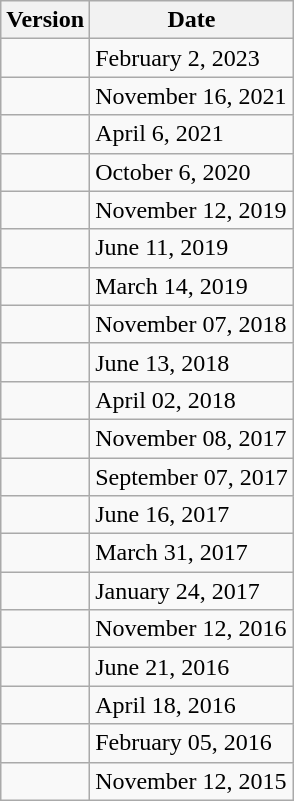<table class="wikitable">
<tr>
<th>Version</th>
<th>Date</th>
</tr>
<tr>
<td></td>
<td>February 2, 2023</td>
</tr>
<tr>
<td></td>
<td>November 16, 2021</td>
</tr>
<tr>
<td></td>
<td>April 6, 2021</td>
</tr>
<tr>
<td></td>
<td>October 6, 2020</td>
</tr>
<tr>
<td></td>
<td>November 12, 2019</td>
</tr>
<tr>
<td></td>
<td>June 11, 2019</td>
</tr>
<tr>
<td></td>
<td>March 14, 2019</td>
</tr>
<tr>
<td></td>
<td>November 07, 2018</td>
</tr>
<tr>
<td></td>
<td>June 13, 2018</td>
</tr>
<tr>
<td></td>
<td>April 02, 2018</td>
</tr>
<tr>
<td></td>
<td>November 08, 2017</td>
</tr>
<tr>
<td></td>
<td>September 07, 2017</td>
</tr>
<tr>
<td></td>
<td>June 16, 2017</td>
</tr>
<tr>
<td></td>
<td>March 31, 2017</td>
</tr>
<tr>
<td></td>
<td>January 24, 2017</td>
</tr>
<tr>
<td></td>
<td>November 12, 2016</td>
</tr>
<tr>
<td></td>
<td>June 21, 2016</td>
</tr>
<tr>
<td></td>
<td>April 18, 2016</td>
</tr>
<tr>
<td></td>
<td>February 05, 2016</td>
</tr>
<tr>
<td></td>
<td>November 12, 2015</td>
</tr>
</table>
